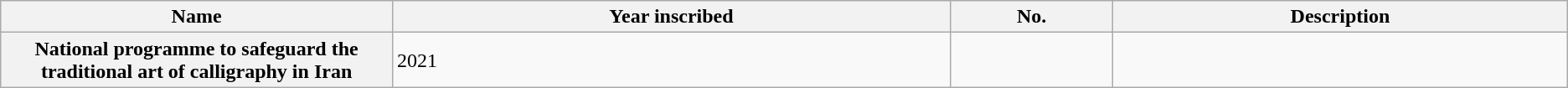<table class="wikitable sortable plainrowheaders">
<tr>
<th style="width:25%">Name</th>
<th>Year inscribed</th>
<th>No.</th>
<th class="unsortable">Description</th>
</tr>
<tr>
<th scope="row">National programme to safeguard the traditional art of calligraphy in Iran</th>
<td>2021</td>
<td></td>
<td></td>
</tr>
</table>
